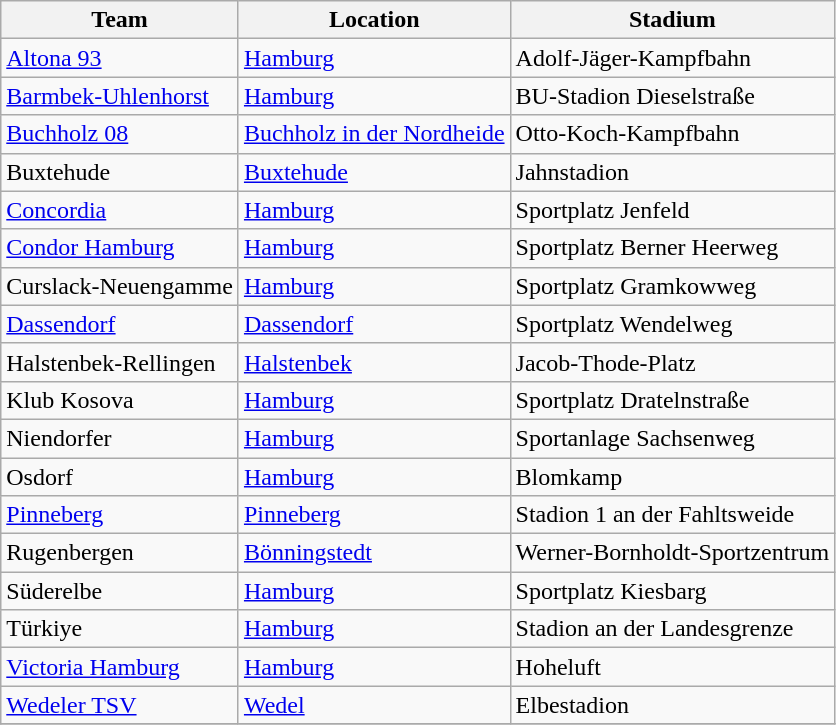<table class="wikitable sortable">
<tr>
<th>Team</th>
<th>Location</th>
<th>Stadium</th>
</tr>
<tr>
<td><a href='#'>Altona 93</a></td>
<td><a href='#'>Hamburg</a></td>
<td>Adolf-Jäger-Kampfbahn</td>
</tr>
<tr>
<td><a href='#'>Barmbek-Uhlenhorst</a></td>
<td><a href='#'>Hamburg</a></td>
<td>BU-Stadion Dieselstraße</td>
</tr>
<tr>
<td><a href='#'>Buchholz 08</a></td>
<td><a href='#'>Buchholz in der Nordheide</a></td>
<td>Otto-Koch-Kampfbahn</td>
</tr>
<tr>
<td>Buxtehude</td>
<td><a href='#'>Buxtehude</a></td>
<td>Jahnstadion</td>
</tr>
<tr>
<td><a href='#'>Concordia</a></td>
<td><a href='#'>Hamburg</a></td>
<td>Sportplatz Jenfeld</td>
</tr>
<tr>
<td><a href='#'>Condor Hamburg</a></td>
<td><a href='#'>Hamburg</a></td>
<td>Sportplatz Berner Heerweg</td>
</tr>
<tr>
<td>Curslack-Neuengamme</td>
<td><a href='#'>Hamburg</a></td>
<td>Sportplatz Gramkowweg</td>
</tr>
<tr>
<td><a href='#'>Dassendorf</a></td>
<td><a href='#'>Dassendorf</a></td>
<td>Sportplatz Wendelweg</td>
</tr>
<tr>
<td>Halstenbek-Rellingen</td>
<td><a href='#'>Halstenbek</a></td>
<td>Jacob-Thode-Platz</td>
</tr>
<tr>
<td>Klub Kosova</td>
<td><a href='#'>Hamburg</a></td>
<td>Sportplatz Dratelnstraße</td>
</tr>
<tr>
<td>Niendorfer</td>
<td><a href='#'>Hamburg</a></td>
<td>Sportanlage Sachsenweg</td>
</tr>
<tr>
<td>Osdorf</td>
<td><a href='#'>Hamburg</a></td>
<td>Blomkamp</td>
</tr>
<tr>
<td><a href='#'>Pinneberg</a></td>
<td><a href='#'>Pinneberg</a></td>
<td>Stadion 1 an der Fahltsweide</td>
</tr>
<tr>
<td>Rugenbergen</td>
<td><a href='#'>Bönningstedt</a></td>
<td>Werner-Bornholdt-Sportzentrum</td>
</tr>
<tr>
<td>Süderelbe</td>
<td><a href='#'>Hamburg</a></td>
<td>Sportplatz Kiesbarg</td>
</tr>
<tr>
<td>Türkiye</td>
<td><a href='#'>Hamburg</a></td>
<td>Stadion an der Landesgrenze</td>
</tr>
<tr>
<td><a href='#'>Victoria Hamburg</a></td>
<td><a href='#'>Hamburg</a></td>
<td>Hoheluft</td>
</tr>
<tr>
<td><a href='#'>Wedeler TSV</a></td>
<td><a href='#'>Wedel</a></td>
<td>Elbestadion</td>
</tr>
<tr>
</tr>
</table>
